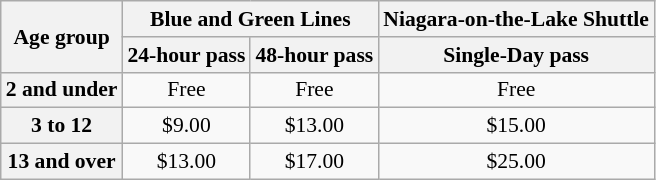<table class="wikitable" style="font-size:90%;">
<tr>
<th rowspan="2">Age group</th>
<th colspan="2">Blue and Green Lines</th>
<th>Niagara-on-the-Lake Shuttle</th>
</tr>
<tr>
<th>24-hour pass</th>
<th>48-hour pass</th>
<th>Single-Day pass</th>
</tr>
<tr align="center">
<th>2 and under</th>
<td>Free</td>
<td>Free</td>
<td>Free</td>
</tr>
<tr align="center">
<th>3 to 12</th>
<td>$9.00</td>
<td>$13.00</td>
<td>$15.00</td>
</tr>
<tr align="center">
<th>13 and over</th>
<td>$13.00</td>
<td>$17.00</td>
<td>$25.00</td>
</tr>
</table>
